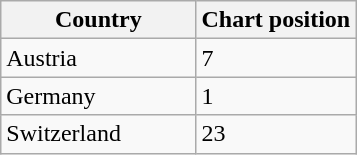<table class="wikitable sortable">
<tr class="hintergrundfarbe5">
<th width="55%">Country</th>
<th width="45%">Chart position</th>
</tr>
<tr>
<td>Austria</td>
<td>7</td>
</tr>
<tr>
<td>Germany</td>
<td>1</td>
</tr>
<tr>
<td>Switzerland</td>
<td>23</td>
</tr>
</table>
